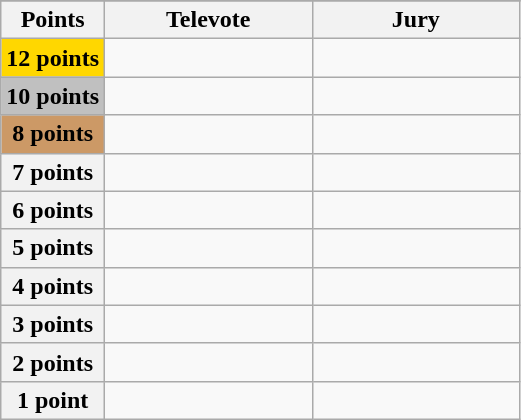<table class="wikitable">
<tr>
</tr>
<tr>
<th scope="col" width="20%">Points</th>
<th scope="col" width="40%">Televote</th>
<th scope="col" width="40%">Jury</th>
</tr>
<tr>
<th scope="row" style="background:gold">12 points</th>
<td></td>
<td></td>
</tr>
<tr>
<th scope="row" style="background:silver">10 points</th>
<td></td>
<td></td>
</tr>
<tr>
<th scope="row" style="background:#CC9966">8 points</th>
<td></td>
<td></td>
</tr>
<tr>
<th scope="row">7 points</th>
<td></td>
<td></td>
</tr>
<tr>
<th scope="row">6 points</th>
<td></td>
<td></td>
</tr>
<tr>
<th scope="row">5 points</th>
<td></td>
<td></td>
</tr>
<tr>
<th scope="row">4 points</th>
<td></td>
<td></td>
</tr>
<tr>
<th scope="row">3 points</th>
<td></td>
<td></td>
</tr>
<tr>
<th scope="row">2 points</th>
<td></td>
<td></td>
</tr>
<tr>
<th scope="row">1 point</th>
<td></td>
<td></td>
</tr>
</table>
